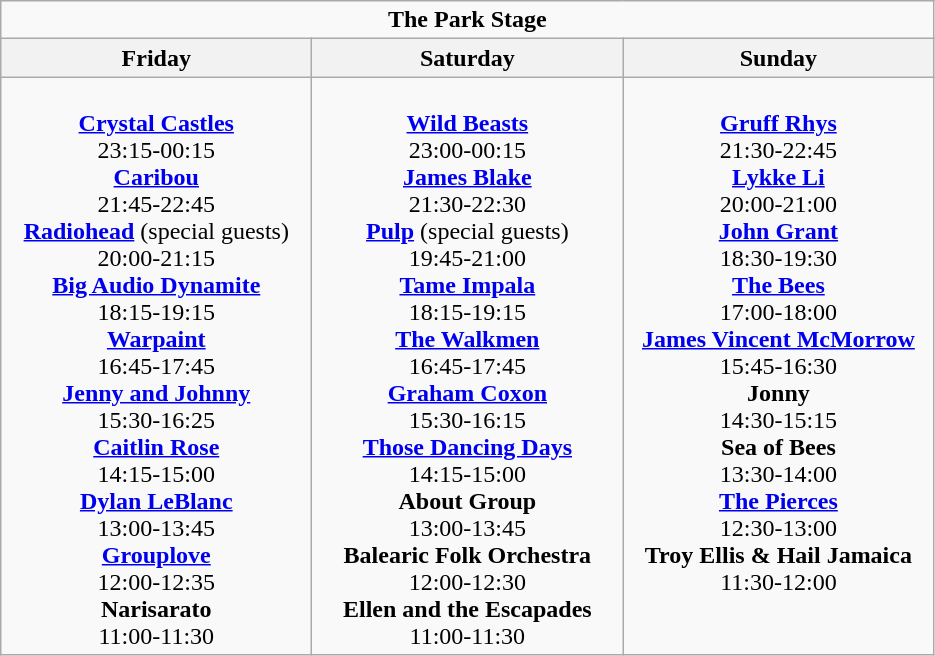<table class="wikitable">
<tr>
<td colspan="3" style="text-align:center;"><strong>The Park Stage</strong></td>
</tr>
<tr>
<th>Friday</th>
<th>Saturday</th>
<th>Sunday</th>
</tr>
<tr>
<td style="text-align:center; vertical-align:top; width:200px;"><br><strong><a href='#'>Crystal Castles</a></strong>
<br> 23:15-00:15
<br> <strong><a href='#'>Caribou</a></strong>
<br> 21:45-22:45
<br> <strong><a href='#'>Radiohead</a></strong> (special guests)
<br> 20:00-21:15
<br> <strong><a href='#'>Big Audio Dynamite</a></strong>
<br> 18:15-19:15
<br> <strong><a href='#'>Warpaint</a></strong>
<br> 16:45-17:45
<br> <strong><a href='#'>Jenny and Johnny</a></strong>
<br> 15:30-16:25
<br> <strong><a href='#'>Caitlin Rose</a></strong>
<br> 14:15-15:00
<br> <strong><a href='#'>Dylan LeBlanc</a></strong>
<br> 13:00-13:45
<br> <strong><a href='#'>Grouplove</a></strong>
<br> 12:00-12:35
<br> <strong>Narisarato</strong>
<br> 11:00-11:30</td>
<td style="text-align:center; vertical-align:top; width:200px;"><br><strong><a href='#'>Wild Beasts</a></strong> 
<br> 23:00-00:15
<br> <strong><a href='#'>James Blake</a></strong>
<br> 21:30-22:30
<br> <strong><a href='#'>Pulp</a></strong> (special guests)
<br> 19:45-21:00
<br> <strong><a href='#'>Tame Impala</a></strong>
<br> 18:15-19:15
<br> <strong><a href='#'>The Walkmen</a></strong>
<br> 16:45-17:45
<br> <strong><a href='#'>Graham Coxon</a></strong>
<br> 15:30-16:15
<br> <strong><a href='#'>Those Dancing Days</a></strong>
<br> 14:15-15:00
<br> <strong>About Group</strong>
<br> 13:00-13:45
<br> <strong>Balearic Folk Orchestra</strong>
<br> 12:00-12:30
<br> <strong>Ellen and the Escapades</strong>
<br> 11:00-11:30</td>
<td style="text-align:center; vertical-align:top; width:200px;"><br><strong><a href='#'>Gruff Rhys</a></strong>
<br> 21:30-22:45
<br> <strong><a href='#'>Lykke Li</a></strong>
<br> 20:00-21:00
<br> <strong><a href='#'>John Grant</a></strong>
<br> 18:30-19:30
<br> <strong><a href='#'>The Bees</a></strong>
<br> 17:00-18:00
<br> <strong><a href='#'>James Vincent McMorrow</a></strong>
<br> 15:45-16:30
<br> <strong>Jonny</strong>
<br> 14:30-15:15
<br> <strong>Sea of Bees</strong>
<br> 13:30-14:00
<br> <strong><a href='#'>The Pierces</a></strong>
<br> 12:30-13:00
<br> <strong>Troy Ellis & Hail Jamaica</strong>
<br> 11:30-12:00</td>
</tr>
</table>
